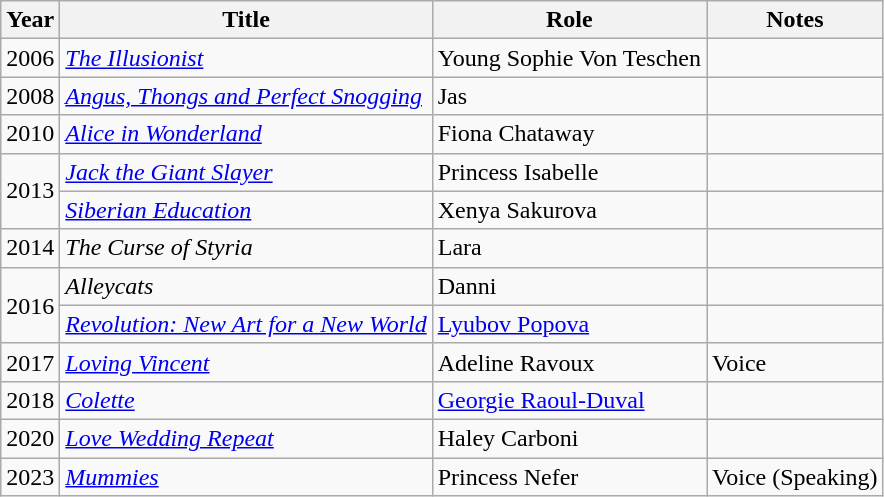<table class="wikitable sortable">
<tr>
<th>Year</th>
<th>Title</th>
<th>Role</th>
<th>Notes</th>
</tr>
<tr>
<td>2006</td>
<td><em><a href='#'>The Illusionist</a></em></td>
<td>Young Sophie Von Teschen</td>
<td></td>
</tr>
<tr>
<td>2008</td>
<td><em><a href='#'>Angus, Thongs and Perfect Snogging</a></em></td>
<td>Jas</td>
<td></td>
</tr>
<tr>
<td>2010</td>
<td><em><a href='#'>Alice in Wonderland</a></em></td>
<td>Fiona Chataway</td>
<td></td>
</tr>
<tr>
<td rowspan=2>2013</td>
<td><em><a href='#'>Jack the Giant Slayer</a></em></td>
<td>Princess Isabelle</td>
<td></td>
</tr>
<tr>
<td><em><a href='#'>Siberian Education</a></em></td>
<td>Xenya Sakurova</td>
<td></td>
</tr>
<tr>
<td>2014</td>
<td><em>The Curse of Styria</em></td>
<td>Lara</td>
<td></td>
</tr>
<tr>
<td rowspan=2>2016</td>
<td><em>Alleycats</em></td>
<td>Danni</td>
<td></td>
</tr>
<tr>
<td><em><a href='#'>Revolution: New Art for a New World</a></em></td>
<td><a href='#'>Lyubov Popova</a></td>
<td></td>
</tr>
<tr>
<td>2017</td>
<td><em><a href='#'>Loving Vincent</a></em></td>
<td>Adeline Ravoux</td>
<td>Voice</td>
</tr>
<tr>
<td>2018</td>
<td><em><a href='#'>Colette</a></em></td>
<td><a href='#'>Georgie Raoul-Duval</a></td>
<td></td>
</tr>
<tr>
<td>2020</td>
<td><em><a href='#'>Love Wedding Repeat</a></em></td>
<td>Haley Carboni</td>
<td></td>
</tr>
<tr>
<td>2023</td>
<td><em><a href='#'>Mummies</a></em></td>
<td>Princess Nefer</td>
<td>Voice (Speaking)</td>
</tr>
</table>
